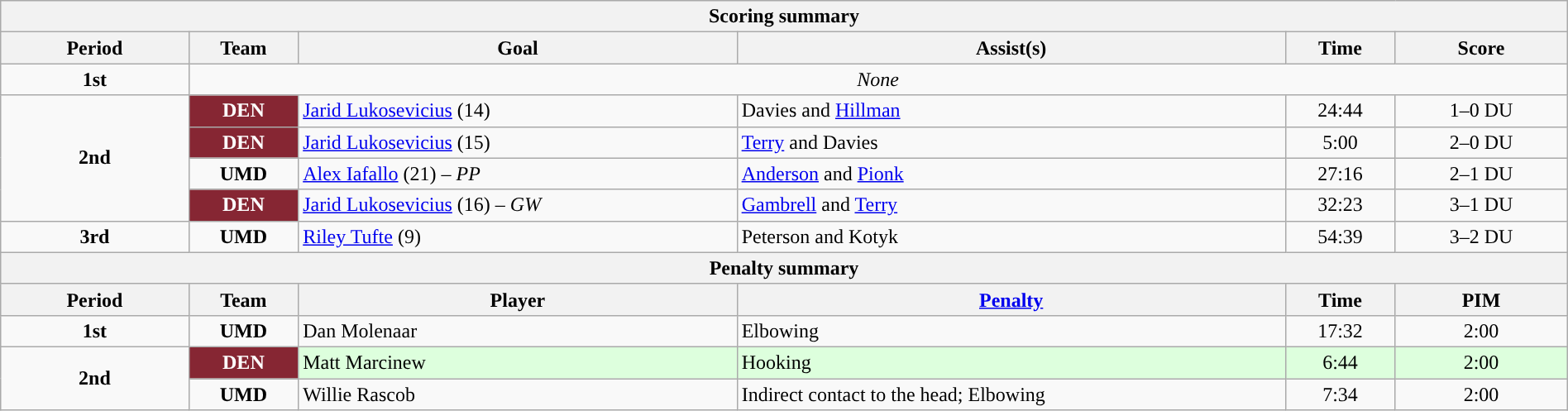<table style="width:100%;" class="wikitable">
<tr>
<th colspan=6>Scoring summary</th>
</tr>
<tr>
<th style="width:12%;">Period</th>
<th style="width:7%;">Team</th>
<th style="width:28%;">Goal</th>
<th style="width:35%;">Assist(s)</th>
<th style="width:7%;">Time</th>
<th style="width:11%;">Score</th>
</tr>
<tr>
<td align=center><strong>1st</strong></td>
<td style="text-align:center;" colspan="5"><em>None</em></td>
</tr>
<tr>
<td style="text-align:center;" rowspan="4"><strong>2nd</strong></td>
<td align=center style="color:white; background:#862633; "><strong>DEN</strong></td>
<td><a href='#'>Jarid Lukosevicius</a> (14)</td>
<td>Davies and <a href='#'>Hillman</a></td>
<td align=center>24:44</td>
<td align=center>1–0 DU</td>
</tr>
<tr>
<td align=center style="color:white; background:#862633; "><strong>DEN</strong></td>
<td><a href='#'>Jarid Lukosevicius</a> (15)</td>
<td><a href='#'>Terry</a> and Davies</td>
<td align=center>5:00</td>
<td align=center>2–0 DU</td>
</tr>
<tr>
<td align=center><strong>UMD</strong></td>
<td><a href='#'>Alex Iafallo</a> (21) – <em>PP</em></td>
<td><a href='#'>Anderson</a> and <a href='#'>Pionk</a></td>
<td align=center>27:16</td>
<td align=center>2–1 DU</td>
</tr>
<tr>
<td align=center style="color:white; background:#862633; "><strong>DEN</strong></td>
<td><a href='#'>Jarid Lukosevicius</a> (16) – <em>GW</em></td>
<td><a href='#'>Gambrell</a> and <a href='#'>Terry</a></td>
<td align=center>32:23</td>
<td align=center>3–1 DU</td>
</tr>
<tr>
<td align=center><strong>3rd</strong></td>
<td align=center><strong>UMD</strong></td>
<td><a href='#'>Riley Tufte</a> (9)</td>
<td>Peterson and Kotyk</td>
<td align=center>54:39</td>
<td align=center>3–2 DU</td>
</tr>
<tr>
<th colspan=6>Penalty summary</th>
</tr>
<tr>
<th style="width:12%;">Period</th>
<th style="width:7%;">Team</th>
<th style="width:28%;">Player</th>
<th style="width:35%;"><a href='#'>Penalty</a></th>
<th style="width:7%;">Time</th>
<th style="width:11%;">PIM</th>
</tr>
<tr>
<td style="text-align:center;" rowspan="1"><strong>1st</strong></td>
<td align=center><strong>UMD</strong></td>
<td>Dan Molenaar</td>
<td>Elbowing</td>
<td align=center>17:32</td>
<td align=center>2:00</td>
</tr>
<tr>
<td style="text-align:center;" rowspan="2"><strong>2nd</strong></td>
<td align=center style="color:white; background:#862633; "><strong>DEN</strong></td>
<td bgcolor=ddffdd>Matt Marcinew</td>
<td bgcolor=ddffdd>Hooking</td>
<td bgcolor=ddffdd align=center>6:44</td>
<td align=center bgcolor=ddffdd>2:00</td>
</tr>
<tr>
<td align=center><strong>UMD</strong></td>
<td>Willie Rascob</td>
<td>Indirect contact to the head; Elbowing</td>
<td align=center>7:34</td>
<td align=center>2:00</td>
</tr>
</table>
